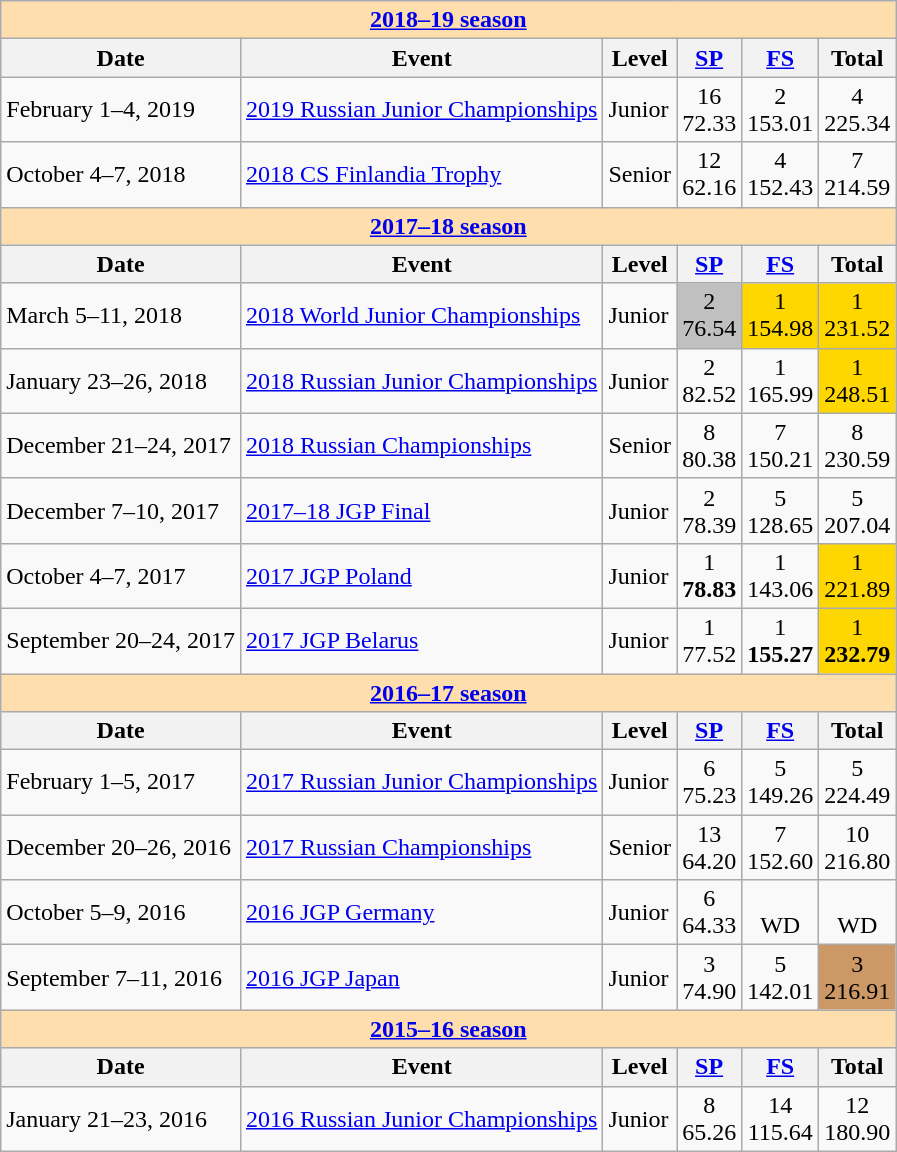<table class="wikitable">
<tr>
<td style="background-color: #ffdead; " colspan=6 align=center><a href='#'><strong>2018–19 season</strong></a></td>
</tr>
<tr>
<th>Date</th>
<th>Event</th>
<th>Level</th>
<th><a href='#'>SP</a></th>
<th><a href='#'>FS</a></th>
<th>Total</th>
</tr>
<tr>
<td>February 1–4, 2019</td>
<td><a href='#'>2019 Russian Junior Championships</a></td>
<td>Junior</td>
<td align=center>16 <br> 72.33</td>
<td align=center>2 <br> 153.01</td>
<td align=center>4 <br> 225.34</td>
</tr>
<tr>
<td>October 4–7, 2018</td>
<td><a href='#'>2018 CS Finlandia Trophy</a></td>
<td>Senior</td>
<td align=center>12 <br> 62.16</td>
<td align=center>4 <br> 152.43</td>
<td align=center>7 <br> 214.59</td>
</tr>
<tr>
<td style="background-color: #ffdead; " colspan=6 align=center><a href='#'><strong>2017–18 season</strong></a></td>
</tr>
<tr>
<th>Date</th>
<th>Event</th>
<th>Level</th>
<th><a href='#'>SP</a></th>
<th><a href='#'>FS</a></th>
<th>Total</th>
</tr>
<tr>
<td>March 5–11, 2018</td>
<td><a href='#'>2018 World Junior Championships</a></td>
<td>Junior</td>
<td align=center bgcolor=silver>2 <br> 76.54</td>
<td align=center bgcolor=gold>1 <br> 154.98</td>
<td align=center bgcolor=gold>1 <br> 231.52</td>
</tr>
<tr>
<td>January 23–26, 2018</td>
<td><a href='#'>2018 Russian Junior Championships</a></td>
<td>Junior</td>
<td align=center>2 <br> 82.52</td>
<td align=center>1 <br> 165.99</td>
<td align=center bgcolor=gold>1 <br> 248.51</td>
</tr>
<tr>
<td>December 21–24, 2017</td>
<td><a href='#'>2018 Russian Championships</a></td>
<td>Senior</td>
<td align=center>8 <br> 80.38</td>
<td align=center>7 <br> 150.21</td>
<td align=center>8 <br> 230.59</td>
</tr>
<tr>
<td>December 7–10, 2017</td>
<td><a href='#'>2017–18 JGP Final</a></td>
<td>Junior</td>
<td align=center>2 <br> 78.39</td>
<td align=center>5 <br> 128.65</td>
<td align=center>5 <br> 207.04</td>
</tr>
<tr>
<td>October 4–7, 2017</td>
<td><a href='#'>2017 JGP Poland</a></td>
<td>Junior</td>
<td align=center>1 <br> <strong>78.83</strong></td>
<td align=center>1 <br> 143.06</td>
<td align=center bgcolor=gold>1 <br> 221.89</td>
</tr>
<tr>
<td>September 20–24, 2017</td>
<td><a href='#'>2017 JGP Belarus</a></td>
<td>Junior</td>
<td align=center>1 <br> 77.52</td>
<td align=center>1 <br> <strong>155.27</strong></td>
<td align=center bgcolor=gold>1 <br> <strong>232.79</strong></td>
</tr>
<tr>
<td style="background-color: #ffdead; " colspan=6 align=center><a href='#'><strong>2016–17 season</strong></a></td>
</tr>
<tr>
<th>Date</th>
<th>Event</th>
<th>Level</th>
<th><a href='#'>SP</a></th>
<th><a href='#'>FS</a></th>
<th>Total</th>
</tr>
<tr>
<td>February 1–5, 2017</td>
<td><a href='#'>2017 Russian Junior Championships</a></td>
<td>Junior</td>
<td align=center>6 <br> 75.23</td>
<td align=center>5 <br> 149.26</td>
<td align=center>5 <br> 224.49</td>
</tr>
<tr>
<td>December 20–26, 2016</td>
<td><a href='#'>2017 Russian Championships</a></td>
<td>Senior</td>
<td align=center>13 <br> 64.20</td>
<td align=center>7 <br> 152.60</td>
<td align=center>10 <br> 216.80</td>
</tr>
<tr>
<td>October 5–9, 2016</td>
<td><a href='#'>2016 JGP Germany</a></td>
<td>Junior</td>
<td align=center>6 <br> 64.33</td>
<td align=center><br> WD</td>
<td align=center><br> WD</td>
</tr>
<tr>
<td>September 7–11, 2016</td>
<td><a href='#'>2016 JGP Japan</a></td>
<td>Junior</td>
<td align=center>3 <br> 74.90</td>
<td align=center>5 <br> 142.01</td>
<td align=center bgcolor=cc9966>3 <br> 216.91</td>
</tr>
<tr>
<td style="background-color: #ffdead; " colspan=6 align=center><a href='#'><strong>2015–16 season</strong></a></td>
</tr>
<tr>
<th>Date</th>
<th>Event</th>
<th>Level</th>
<th><a href='#'>SP</a></th>
<th><a href='#'>FS</a></th>
<th>Total</th>
</tr>
<tr>
<td>January 21–23, 2016</td>
<td><a href='#'>2016 Russian Junior Championships</a></td>
<td>Junior</td>
<td align=center>8 <br> 65.26</td>
<td align=center>14 <br> 115.64</td>
<td align=center>12 <br> 180.90</td>
</tr>
</table>
